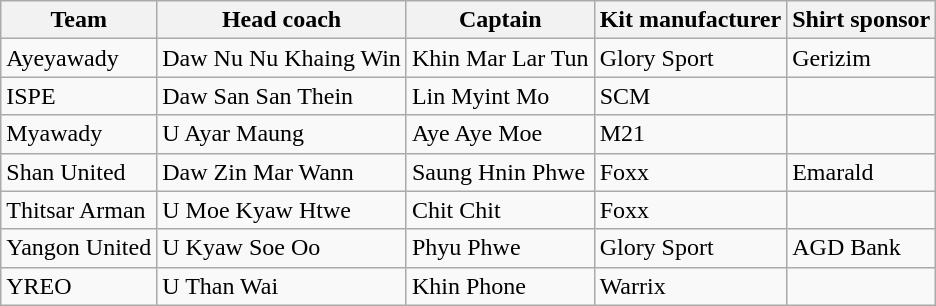<table class="wikitable sortable" style="text-align: left;">
<tr>
<th>Team</th>
<th>Head coach</th>
<th>Captain</th>
<th>Kit manufacturer</th>
<th>Shirt sponsor</th>
</tr>
<tr>
<td>Ayeyawady</td>
<td>  Daw Nu Nu Khaing Win</td>
<td> Khin Mar Lar Tun</td>
<td> Glory Sport</td>
<td> Gerizim</td>
</tr>
<tr>
<td>ISPE</td>
<td>  Daw San San Thein</td>
<td> Lin Myint Mo</td>
<td> SCM</td>
<td></td>
</tr>
<tr>
<td>Myawady</td>
<td>  U Ayar Maung</td>
<td> Aye Aye Moe</td>
<td>  M21</td>
<td></td>
</tr>
<tr>
<td>Shan United</td>
<td>  Daw Zin Mar Wann</td>
<td>  Saung Hnin Phwe</td>
<td>  Foxx</td>
<td> Emarald</td>
</tr>
<tr>
<td>Thitsar Arman</td>
<td>  U Moe Kyaw Htwe</td>
<td>   Chit Chit</td>
<td> Foxx</td>
<td></td>
</tr>
<tr>
<td>Yangon United</td>
<td>  U Kyaw Soe Oo</td>
<td>  Phyu Phwe</td>
<td>  Glory Sport</td>
<td> AGD Bank</td>
</tr>
<tr>
<td>YREO</td>
<td>   U Than Wai</td>
<td>   Khin Phone</td>
<td>  Warrix</td>
<td></td>
</tr>
</table>
